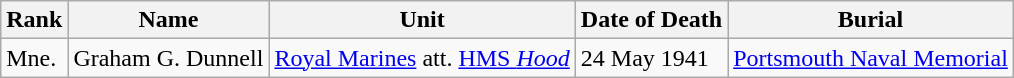<table class="wikitable">
<tr>
<th>Rank</th>
<th>Name</th>
<th>Unit</th>
<th>Date of Death</th>
<th>Burial</th>
</tr>
<tr>
<td>Mne.</td>
<td>Graham G. Dunnell</td>
<td><a href='#'>Royal Marines</a> att. <a href='#'>HMS <em>Hood</em></a></td>
<td>24 May 1941</td>
<td><a href='#'>Portsmouth Naval Memorial</a></td>
</tr>
</table>
